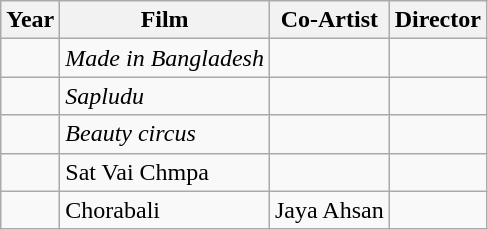<table class="wikitable">
<tr>
<th>Year</th>
<th>Film</th>
<th>Co-Artist</th>
<th>Director</th>
</tr>
<tr>
<td></td>
<td><em>Made in Bangladesh</em></td>
<td></td>
<td></td>
</tr>
<tr>
<td></td>
<td><em>Sapludu</em></td>
<td></td>
<td></td>
</tr>
<tr>
<td></td>
<td><em>Beauty circus</em></td>
<td></td>
<td></td>
</tr>
<tr>
<td></td>
<td>Sat Vai Chmpa</td>
<td></td>
</tr>
<tr>
<td></td>
<td>Chorabali</td>
<td>Jaya Ahsan</td>
<td></td>
</tr>
</table>
